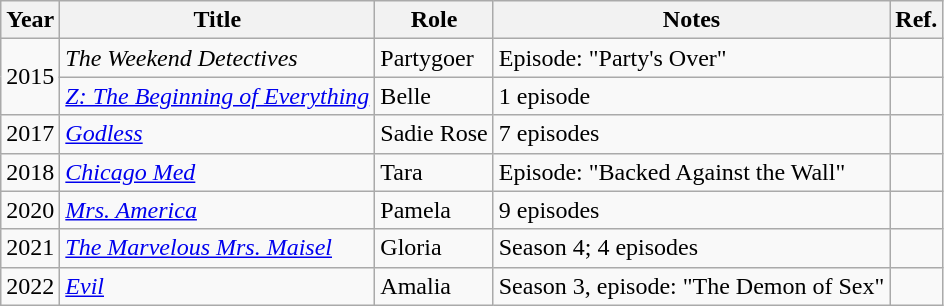<table class="wikitable sortable">
<tr>
<th>Year</th>
<th>Title</th>
<th>Role</th>
<th>Notes</th>
<th>Ref.</th>
</tr>
<tr>
<td rowspan="2">2015</td>
<td><em>The Weekend Detectives</em></td>
<td>Partygoer</td>
<td>Episode: "Party's Over"</td>
<td></td>
</tr>
<tr>
<td><em><a href='#'>Z: The Beginning of Everything</a></em></td>
<td>Belle</td>
<td>1 episode</td>
<td></td>
</tr>
<tr>
<td>2017</td>
<td><em><a href='#'>Godless</a></em></td>
<td>Sadie Rose</td>
<td>7 episodes</td>
<td></td>
</tr>
<tr>
<td>2018</td>
<td><em><a href='#'>Chicago Med</a></em></td>
<td>Tara</td>
<td>Episode: "Backed Against the Wall"</td>
<td></td>
</tr>
<tr>
<td>2020</td>
<td><em><a href='#'>Mrs. America</a></em></td>
<td>Pamela</td>
<td>9 episodes</td>
<td></td>
</tr>
<tr>
<td>2021</td>
<td><em><a href='#'>The Marvelous Mrs. Maisel</a></em></td>
<td>Gloria</td>
<td>Season 4; 4 episodes</td>
<td></td>
</tr>
<tr>
<td>2022</td>
<td><em><a href='#'>Evil</a></em></td>
<td>Amalia</td>
<td>Season 3, episode: "The Demon of Sex"</td>
<td></td>
</tr>
</table>
